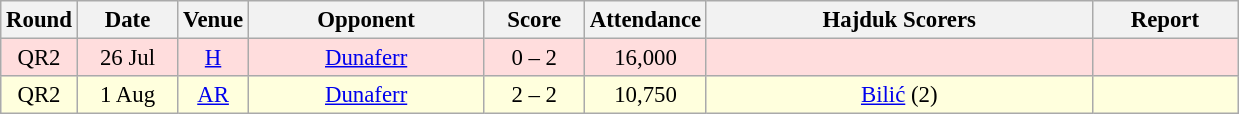<table class="wikitable sortable" style="text-align: center; font-size:95%;">
<tr>
<th width="30">Round</th>
<th width="60">Date</th>
<th width="20">Venue</th>
<th width="150">Opponent</th>
<th width="60">Score</th>
<th width="40">Attendance</th>
<th width="250">Hajduk Scorers</th>
<th width="90" class="unsortable">Report</th>
</tr>
<tr bgcolor="#ffdddd">
<td>QR2</td>
<td>26 Jul</td>
<td><a href='#'>H</a></td>
<td><a href='#'>Dunaferr</a> </td>
<td>0 – 2</td>
<td>16,000</td>
<td></td>
<td></td>
</tr>
<tr bgcolor="#ffffdd">
<td>QR2</td>
<td>1 Aug</td>
<td><a href='#'>AR</a> </td>
<td><a href='#'>Dunaferr</a> </td>
<td>2 – 2</td>
<td>10,750</td>
<td><a href='#'>Bilić</a> (2)</td>
<td></td>
</tr>
</table>
